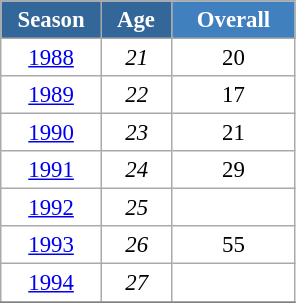<table class="wikitable" style="font-size:95%; text-align:center; border:grey solid 1px; border-collapse:collapse; background:#ffffff;">
<tr>
<th style="background-color:#369; color:white; width:60px;"> Season </th>
<th style="background-color:#369; color:white; width:40px;"> Age </th>
<th style="background-color:#4180be; color:white; width:75px;">Overall</th>
</tr>
<tr>
<td><a href='#'>1988</a></td>
<td><em>21</em></td>
<td>20</td>
</tr>
<tr>
<td><a href='#'>1989</a></td>
<td><em>22</em></td>
<td>17</td>
</tr>
<tr>
<td><a href='#'>1990</a></td>
<td><em>23</em></td>
<td>21</td>
</tr>
<tr>
<td><a href='#'>1991</a></td>
<td><em>24</em></td>
<td>29</td>
</tr>
<tr>
<td><a href='#'>1992</a></td>
<td><em>25</em></td>
<td></td>
</tr>
<tr>
<td><a href='#'>1993</a></td>
<td><em>26</em></td>
<td>55</td>
</tr>
<tr>
<td><a href='#'>1994</a></td>
<td><em>27</em></td>
<td></td>
</tr>
<tr>
</tr>
</table>
